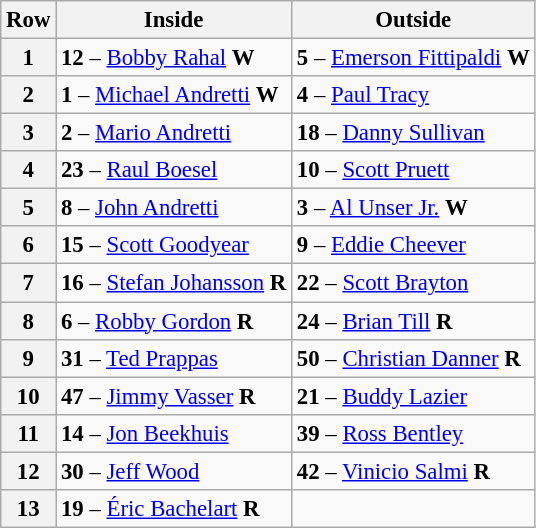<table class="wikitable" style="font-size: 95%;">
<tr>
<th>Row</th>
<th>Inside</th>
<th>Outside</th>
</tr>
<tr>
<th>1</th>
<td> <strong>12</strong> – <a href='#'>Bobby Rahal</a> <strong><span>W</span></strong></td>
<td> <strong>5</strong> – <a href='#'>Emerson Fittipaldi</a> <strong><span>W</span></strong></td>
</tr>
<tr>
<th>2</th>
<td> <strong>1</strong> – <a href='#'>Michael Andretti</a> <strong><span>W</span></strong></td>
<td> <strong>4</strong> – <a href='#'>Paul Tracy</a></td>
</tr>
<tr>
<th>3</th>
<td> <strong>2</strong> – <a href='#'>Mario Andretti</a></td>
<td> <strong>18</strong> – <a href='#'>Danny Sullivan</a></td>
</tr>
<tr>
<th>4</th>
<td> <strong>23</strong> – <a href='#'>Raul Boesel</a></td>
<td> <strong>10</strong> – <a href='#'>Scott Pruett</a></td>
</tr>
<tr>
<th>5</th>
<td> <strong>8</strong> – <a href='#'>John Andretti</a></td>
<td> <strong>3</strong> – <a href='#'>Al Unser Jr.</a> <strong><span>W</span></strong></td>
</tr>
<tr>
<th>6</th>
<td> <strong>15</strong> – <a href='#'>Scott Goodyear</a></td>
<td> <strong>9</strong> – <a href='#'>Eddie Cheever</a></td>
</tr>
<tr>
<th>7</th>
<td> <strong>16</strong> – <a href='#'>Stefan Johansson</a> <strong><span>R</span></strong></td>
<td> <strong>22</strong> – <a href='#'>Scott Brayton</a></td>
</tr>
<tr>
<th>8</th>
<td> <strong>6</strong> – <a href='#'>Robby Gordon</a> <strong><span>R</span></strong></td>
<td> <strong>24</strong> – <a href='#'>Brian Till</a> <strong><span>R</span></strong></td>
</tr>
<tr>
<th>9</th>
<td> <strong>31</strong> – <a href='#'>Ted Prappas</a></td>
<td> <strong>50</strong> – <a href='#'>Christian Danner</a> <strong><span>R</span></strong></td>
</tr>
<tr>
<th>10</th>
<td> <strong>47</strong> – <a href='#'>Jimmy Vasser</a> <strong><span>R</span></strong></td>
<td> <strong>21</strong> – <a href='#'>Buddy Lazier</a></td>
</tr>
<tr>
<th>11</th>
<td> <strong>14</strong> – <a href='#'>Jon Beekhuis</a></td>
<td> <strong>39</strong> – <a href='#'>Ross Bentley</a></td>
</tr>
<tr>
<th>12</th>
<td> <strong>30</strong> – <a href='#'>Jeff Wood</a></td>
<td> <strong>42</strong> – <a href='#'>Vinicio Salmi</a> <strong><span>R</span></strong></td>
</tr>
<tr>
<th>13</th>
<td> <strong>19</strong> – <a href='#'>Éric Bachelart</a> <strong><span>R</span></strong></td>
<td></td>
</tr>
</table>
